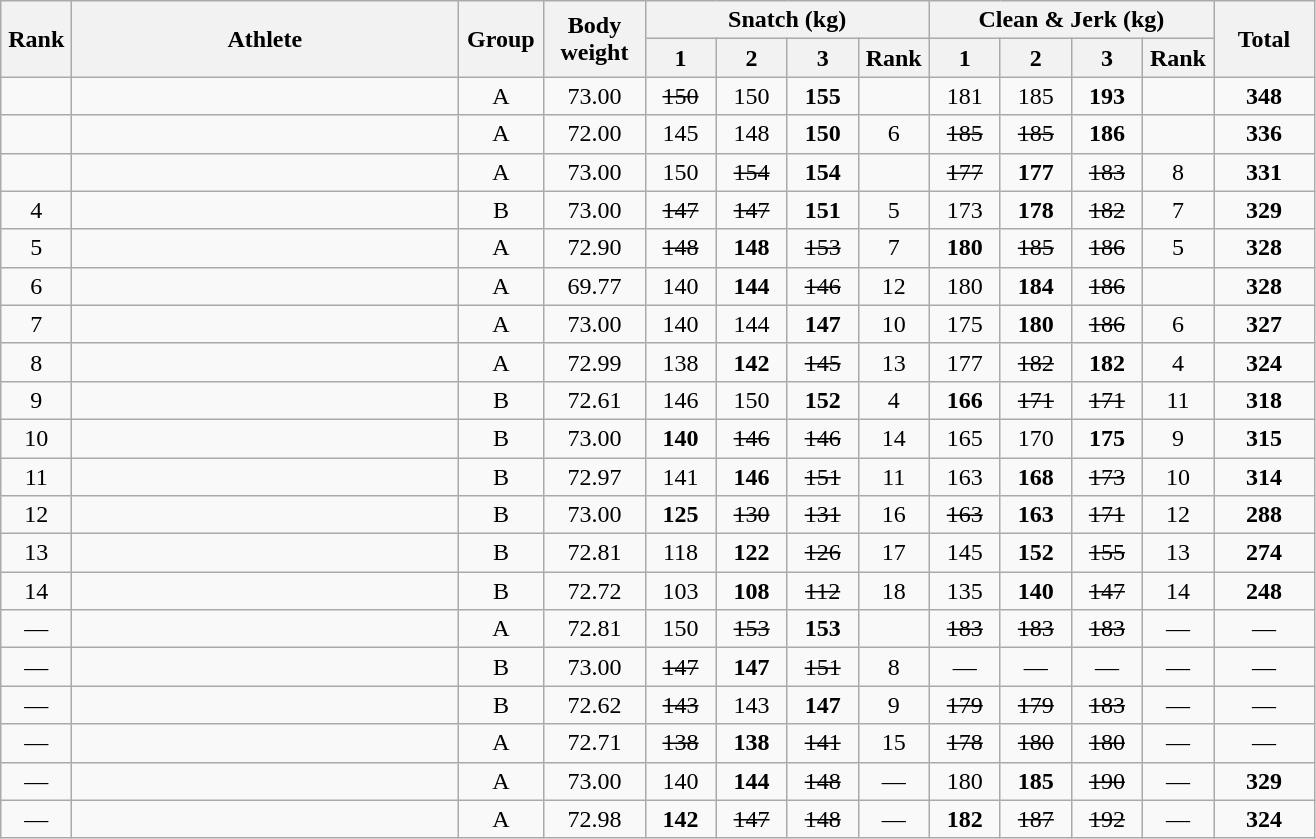<table class = "wikitable" style="text-align:center;">
<tr>
<th rowspan=2 width=40>Rank</th>
<th rowspan=2 width=250>Athlete</th>
<th rowspan=2 width=50>Group</th>
<th rowspan=2 width=60>Body weight</th>
<th colspan=4>Snatch (kg)</th>
<th colspan=4>Clean & Jerk (kg)</th>
<th rowspan=2 width=60>Total</th>
</tr>
<tr>
<th width=40>1</th>
<th width=40>2</th>
<th width=40>3</th>
<th width=40>Rank</th>
<th width=40>1</th>
<th width=40>2</th>
<th width=40>3</th>
<th width=40>Rank</th>
</tr>
<tr>
<td></td>
<td align=left></td>
<td>A</td>
<td>73.00</td>
<td><s>150</s></td>
<td>150</td>
<td><strong>155</strong></td>
<td></td>
<td>181</td>
<td>185</td>
<td><strong>193</strong></td>
<td></td>
<td><strong>348</strong></td>
</tr>
<tr>
<td></td>
<td align=left></td>
<td>A</td>
<td>72.00</td>
<td>145</td>
<td>148</td>
<td><strong>150</strong></td>
<td>6</td>
<td><s>185</s></td>
<td><s>185</s></td>
<td><strong>186</strong></td>
<td></td>
<td><strong>336</strong></td>
</tr>
<tr>
<td></td>
<td align=left></td>
<td>A</td>
<td>73.00</td>
<td>150</td>
<td><s>154</s></td>
<td><strong>154</strong></td>
<td></td>
<td><s>177</s></td>
<td><strong>177</strong></td>
<td><s>183</s></td>
<td>8</td>
<td><strong>331</strong></td>
</tr>
<tr>
<td>4</td>
<td align=left></td>
<td>B</td>
<td>73.00</td>
<td><s>147</s></td>
<td><s>147</s></td>
<td><strong>151</strong></td>
<td>5</td>
<td>173</td>
<td><strong>178</strong></td>
<td><s>182</s></td>
<td>7</td>
<td><strong>329</strong></td>
</tr>
<tr>
<td>5</td>
<td align=left></td>
<td>A</td>
<td>72.90</td>
<td><s>148</s></td>
<td><strong>148</strong></td>
<td><s>153</s></td>
<td>7</td>
<td><strong>180</strong></td>
<td><s>185</s></td>
<td><s>186</s></td>
<td>5</td>
<td><strong>328</strong></td>
</tr>
<tr>
<td>6</td>
<td align=left></td>
<td>A</td>
<td>69.77</td>
<td>140</td>
<td><strong>144</strong></td>
<td><s>146</s></td>
<td>12</td>
<td>180</td>
<td><strong>184</strong></td>
<td><s>186</s></td>
<td></td>
<td><strong>328</strong></td>
</tr>
<tr>
<td>7</td>
<td align=left></td>
<td>A</td>
<td>73.00</td>
<td>140</td>
<td>144</td>
<td><strong>147</strong></td>
<td>10</td>
<td>175</td>
<td><strong>180</strong></td>
<td><s>186</s></td>
<td>6</td>
<td><strong>327</strong></td>
</tr>
<tr>
<td>8</td>
<td align=left></td>
<td>A</td>
<td>72.99</td>
<td>138</td>
<td><strong>142</strong></td>
<td><s>145</s></td>
<td>13</td>
<td>177</td>
<td><s>182</s></td>
<td><strong>182</strong></td>
<td>4</td>
<td><strong>324</strong></td>
</tr>
<tr>
<td>9</td>
<td align=left></td>
<td>B</td>
<td>72.61</td>
<td>146</td>
<td>150</td>
<td><strong>152</strong></td>
<td>4</td>
<td><strong>166</strong></td>
<td><s>171</s></td>
<td><s>171</s></td>
<td>11</td>
<td><strong>318</strong></td>
</tr>
<tr>
<td>10</td>
<td align=left></td>
<td>B</td>
<td>73.00</td>
<td><strong>140</strong></td>
<td><s>146</s></td>
<td><s>146</s></td>
<td>14</td>
<td>165</td>
<td>170</td>
<td><strong>175</strong></td>
<td>9</td>
<td><strong>315</strong></td>
</tr>
<tr>
<td>11</td>
<td align=left></td>
<td>B</td>
<td>72.97</td>
<td>141</td>
<td><strong>146</strong></td>
<td><s>151</s></td>
<td>11</td>
<td>163</td>
<td><strong>168</strong></td>
<td><s>173</s></td>
<td>10</td>
<td><strong>314</strong></td>
</tr>
<tr>
<td>12</td>
<td align=left></td>
<td>B</td>
<td>73.00</td>
<td><strong>125</strong></td>
<td><s>130</s></td>
<td><s>131</s></td>
<td>16</td>
<td><s>163</s></td>
<td><strong>163</strong></td>
<td><s>171</s></td>
<td>12</td>
<td><strong>288</strong></td>
</tr>
<tr>
<td>13</td>
<td align=left></td>
<td>B</td>
<td>72.81</td>
<td>118</td>
<td><strong>122</strong></td>
<td><s>126</s></td>
<td>17</td>
<td>145</td>
<td><strong>152</strong></td>
<td><s>155</s></td>
<td>13</td>
<td><strong>274</strong></td>
</tr>
<tr>
<td>14</td>
<td align=left></td>
<td>B</td>
<td>72.72</td>
<td>103</td>
<td><strong>108</strong></td>
<td><s>112</s></td>
<td>18</td>
<td>135</td>
<td><strong>140</strong></td>
<td><s>147</s></td>
<td>14</td>
<td><strong>248</strong></td>
</tr>
<tr>
<td>—</td>
<td align=left></td>
<td>A</td>
<td>72.81</td>
<td>150</td>
<td><s>153</s></td>
<td><strong>153</strong></td>
<td></td>
<td><s>183</s></td>
<td><s>183</s></td>
<td><s>183</s></td>
<td>—</td>
<td>—</td>
</tr>
<tr>
<td>—</td>
<td align=left></td>
<td>B</td>
<td>73.00</td>
<td><s>147</s></td>
<td><strong>147</strong></td>
<td><s>151</s></td>
<td>8</td>
<td>—</td>
<td>—</td>
<td>—</td>
<td>—</td>
<td>—</td>
</tr>
<tr>
<td>—</td>
<td align=left></td>
<td>B</td>
<td>72.62</td>
<td><s>143</s></td>
<td>143</td>
<td><strong>147</strong></td>
<td>9</td>
<td><s>179</s></td>
<td><s>179</s></td>
<td><s>183</s></td>
<td>—</td>
<td>—</td>
</tr>
<tr>
<td>—</td>
<td align=left></td>
<td>A</td>
<td>72.71</td>
<td><s>138</s></td>
<td><strong>138</strong></td>
<td><s>141</s></td>
<td>15</td>
<td><s>178</s></td>
<td><s>180</s></td>
<td><s>180</s></td>
<td>—</td>
<td>—</td>
</tr>
<tr>
<td>—</td>
<td align=left></td>
<td>A</td>
<td>73.00</td>
<td>140</td>
<td><strong>144</strong></td>
<td><s>148</s></td>
<td>—</td>
<td>180</td>
<td><strong>185</strong></td>
<td><s>190</s></td>
<td>—</td>
<td><strong>329</strong></td>
</tr>
<tr>
<td>—</td>
<td align=left></td>
<td>A</td>
<td>72.98</td>
<td><strong>142</strong></td>
<td><s>147</s></td>
<td><s>148</s></td>
<td>—</td>
<td><strong>182</strong></td>
<td><s>187</s></td>
<td><s>192</s></td>
<td>—</td>
<td><strong>324</strong></td>
</tr>
</table>
